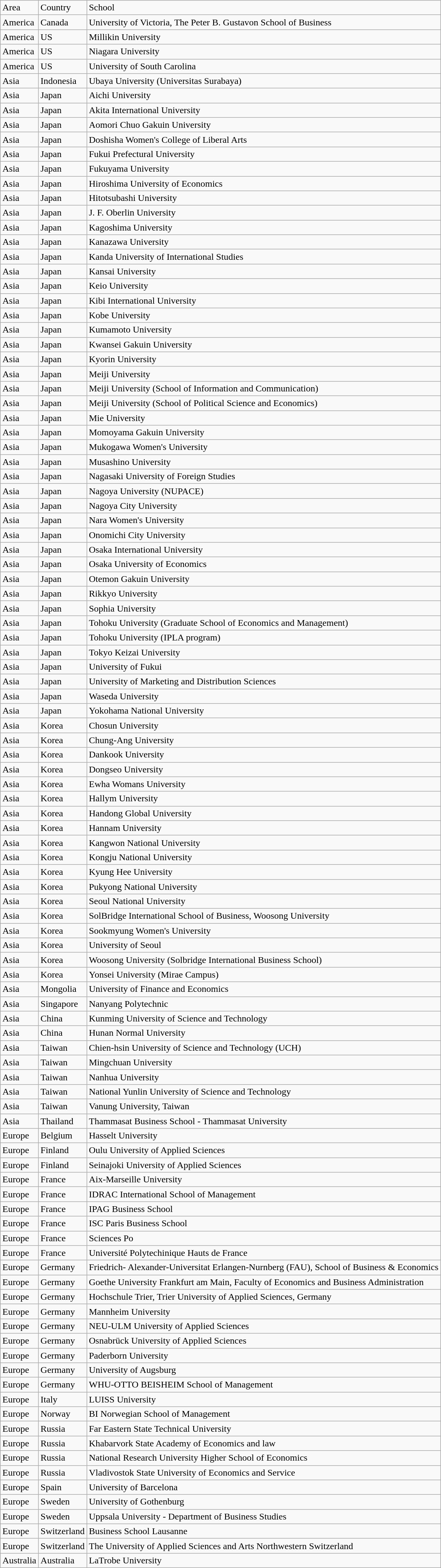<table class="wikitable">
<tr>
<td>Area</td>
<td>Country</td>
<td>School</td>
</tr>
<tr>
<td>America</td>
<td>Canada</td>
<td>University  of Victoria, The Peter B. Gustavon School of Business</td>
</tr>
<tr>
<td>America</td>
<td>US</td>
<td>Millikin  University</td>
</tr>
<tr>
<td>America</td>
<td>US</td>
<td>Niagara  University</td>
</tr>
<tr>
<td>America</td>
<td>US</td>
<td>University  of South Carolina</td>
</tr>
<tr>
<td>Asia</td>
<td>Indonesia</td>
<td>Ubaya  University (Universitas Surabaya)</td>
</tr>
<tr>
<td>Asia</td>
<td>Japan</td>
<td>Aichi  University</td>
</tr>
<tr>
<td>Asia</td>
<td>Japan</td>
<td>Akita  International University</td>
</tr>
<tr>
<td>Asia</td>
<td>Japan</td>
<td>Aomori  Chuo Gakuin University</td>
</tr>
<tr>
<td>Asia</td>
<td>Japan</td>
<td>Doshisha  Women's College of Liberal Arts</td>
</tr>
<tr>
<td>Asia</td>
<td>Japan</td>
<td>Fukui  Prefectural University</td>
</tr>
<tr>
<td>Asia</td>
<td>Japan</td>
<td>Fukuyama  University</td>
</tr>
<tr>
<td>Asia</td>
<td>Japan</td>
<td>Hiroshima  University of Economics</td>
</tr>
<tr>
<td>Asia</td>
<td>Japan</td>
<td>Hitotsubashi  University</td>
</tr>
<tr>
<td>Asia</td>
<td>Japan</td>
<td>J.  F. Oberlin University</td>
</tr>
<tr>
<td>Asia</td>
<td>Japan</td>
<td>Kagoshima  University</td>
</tr>
<tr>
<td>Asia</td>
<td>Japan</td>
<td>Kanazawa  University</td>
</tr>
<tr>
<td>Asia</td>
<td>Japan</td>
<td>Kanda  University of International Studies</td>
</tr>
<tr>
<td>Asia</td>
<td>Japan</td>
<td>Kansai  University</td>
</tr>
<tr>
<td>Asia</td>
<td>Japan</td>
<td>Keio  University</td>
</tr>
<tr>
<td>Asia</td>
<td>Japan</td>
<td>Kibi  International University</td>
</tr>
<tr>
<td>Asia</td>
<td>Japan</td>
<td>Kobe  University</td>
</tr>
<tr>
<td>Asia</td>
<td>Japan</td>
<td>Kumamoto  University</td>
</tr>
<tr>
<td>Asia</td>
<td>Japan</td>
<td>Kwansei  Gakuin University</td>
</tr>
<tr>
<td>Asia</td>
<td>Japan</td>
<td>Kyorin  University</td>
</tr>
<tr>
<td>Asia</td>
<td>Japan</td>
<td>Meiji  University</td>
</tr>
<tr>
<td>Asia</td>
<td>Japan</td>
<td>Meiji  University (School of Information and Communication)</td>
</tr>
<tr>
<td>Asia</td>
<td>Japan</td>
<td>Meiji  University (School of Political Science and Economics)</td>
</tr>
<tr>
<td>Asia</td>
<td>Japan</td>
<td>Mie  University</td>
</tr>
<tr>
<td>Asia</td>
<td>Japan</td>
<td>Momoyama  Gakuin University</td>
</tr>
<tr>
<td>Asia</td>
<td>Japan</td>
<td>Mukogawa  Women's University</td>
</tr>
<tr>
<td>Asia</td>
<td>Japan</td>
<td>Musashino  University</td>
</tr>
<tr>
<td>Asia</td>
<td>Japan</td>
<td>Nagasaki  University of Foreign Studies</td>
</tr>
<tr>
<td>Asia</td>
<td>Japan</td>
<td>Nagoya  University (NUPACE)</td>
</tr>
<tr>
<td>Asia</td>
<td>Japan</td>
<td>Nagoya  City University</td>
</tr>
<tr>
<td>Asia</td>
<td>Japan</td>
<td>Nara  Women's University</td>
</tr>
<tr>
<td>Asia</td>
<td>Japan</td>
<td>Onomichi  City University</td>
</tr>
<tr>
<td>Asia</td>
<td>Japan</td>
<td>Osaka  International University</td>
</tr>
<tr>
<td>Asia</td>
<td>Japan</td>
<td>Osaka  University of Economics</td>
</tr>
<tr>
<td>Asia</td>
<td>Japan</td>
<td>Otemon  Gakuin University</td>
</tr>
<tr>
<td>Asia</td>
<td>Japan</td>
<td>Rikkyo  University</td>
</tr>
<tr>
<td>Asia</td>
<td>Japan</td>
<td>Sophia  University</td>
</tr>
<tr>
<td>Asia</td>
<td>Japan</td>
<td>Tohoku  University (Graduate School of Economics and Management)</td>
</tr>
<tr>
<td>Asia</td>
<td>Japan</td>
<td>Tohoku  University (IPLA program)</td>
</tr>
<tr>
<td>Asia</td>
<td>Japan</td>
<td>Tokyo  Keizai University</td>
</tr>
<tr>
<td>Asia</td>
<td>Japan</td>
<td>University of Fukui</td>
</tr>
<tr>
<td>Asia</td>
<td>Japan</td>
<td>University of Marketing and Distribution Sciences</td>
</tr>
<tr>
<td>Asia</td>
<td>Japan</td>
<td>Waseda University</td>
</tr>
<tr>
<td>Asia</td>
<td>Japan</td>
<td>Yokohama National University</td>
</tr>
<tr>
<td>Asia</td>
<td>Korea</td>
<td>Chosun University</td>
</tr>
<tr>
<td>Asia</td>
<td>Korea</td>
<td>Chung-Ang  University</td>
</tr>
<tr>
<td>Asia</td>
<td>Korea</td>
<td>Dankook  University</td>
</tr>
<tr>
<td>Asia</td>
<td>Korea</td>
<td>Dongseo  University</td>
</tr>
<tr>
<td>Asia</td>
<td>Korea</td>
<td>Ewha  Womans University</td>
</tr>
<tr>
<td>Asia</td>
<td>Korea</td>
<td>Hallym  University</td>
</tr>
<tr>
<td>Asia</td>
<td>Korea</td>
<td>Handong  Global University</td>
</tr>
<tr>
<td>Asia</td>
<td>Korea</td>
<td>Hannam  University</td>
</tr>
<tr>
<td>Asia</td>
<td>Korea</td>
<td>Kangwon  National University</td>
</tr>
<tr>
<td>Asia</td>
<td>Korea</td>
<td>Kongju  National University</td>
</tr>
<tr>
<td>Asia</td>
<td>Korea</td>
<td>Kyung  Hee University</td>
</tr>
<tr>
<td>Asia</td>
<td>Korea</td>
<td>Pukyong  National University</td>
</tr>
<tr>
<td>Asia</td>
<td>Korea</td>
<td>Seoul  National University</td>
</tr>
<tr>
<td>Asia</td>
<td>Korea</td>
<td>SolBridge  International School of Business, Woosong University</td>
</tr>
<tr>
<td>Asia</td>
<td>Korea</td>
<td>Sookmyung  Women's University</td>
</tr>
<tr>
<td>Asia</td>
<td>Korea</td>
<td>University  of Seoul</td>
</tr>
<tr>
<td>Asia</td>
<td>Korea</td>
<td>Woosong  University (Solbridge International Business School)</td>
</tr>
<tr>
<td>Asia</td>
<td>Korea</td>
<td>Yonsei  University (Mirae Campus)</td>
</tr>
<tr>
<td>Asia</td>
<td>Mongolia</td>
<td>University  of Finance and Economics</td>
</tr>
<tr>
<td>Asia</td>
<td>Singapore</td>
<td>Nanyang  Polytechnic</td>
</tr>
<tr>
<td>Asia</td>
<td>China</td>
<td>Kunming University of Science and  Technology</td>
</tr>
<tr>
<td>Asia</td>
<td>China</td>
<td>Hunan Normal University</td>
</tr>
<tr>
<td>Asia</td>
<td>Taiwan</td>
<td>Chien-hsin  University of Science and Technology (UCH)</td>
</tr>
<tr>
<td>Asia</td>
<td>Taiwan</td>
<td>Mingchuan  University</td>
</tr>
<tr>
<td>Asia</td>
<td>Taiwan</td>
<td>Nanhua  University</td>
</tr>
<tr>
<td>Asia</td>
<td>Taiwan</td>
<td>National  Yunlin University of Science and Technology</td>
</tr>
<tr>
<td>Asia</td>
<td>Taiwan</td>
<td>Vanung  University, Taiwan</td>
</tr>
<tr>
<td>Asia</td>
<td>Thailand</td>
<td>Thammasat  Business School - Thammasat University</td>
</tr>
<tr>
<td>Europe</td>
<td>Belgium</td>
<td>Hasselt  University</td>
</tr>
<tr>
<td>Europe</td>
<td>Finland</td>
<td>Oulu  University of Applied Sciences</td>
</tr>
<tr>
<td>Europe</td>
<td>Finland</td>
<td>Seinajoki  University of Applied Sciences</td>
</tr>
<tr>
<td>Europe</td>
<td>France</td>
<td>Aix-Marseille  University</td>
</tr>
<tr>
<td>Europe</td>
<td>France</td>
<td>IDRAC  International School of Management</td>
</tr>
<tr>
<td>Europe</td>
<td>France</td>
<td>IPAG  Business School</td>
</tr>
<tr>
<td>Europe</td>
<td>France</td>
<td>ISC  Paris Business School</td>
</tr>
<tr>
<td>Europe</td>
<td>France</td>
<td>Sciences  Po</td>
</tr>
<tr>
<td>Europe</td>
<td>France</td>
<td>Université  Polytechinique Hauts de France</td>
</tr>
<tr>
<td>Europe</td>
<td>Germany</td>
<td>Friedrich-  Alexander-Universitat Erlangen-Nurnberg (FAU), School of Business &  Economics</td>
</tr>
<tr>
<td>Europe</td>
<td>Germany</td>
<td>Goethe  University Frankfurt am Main, Faculty of Economics and Business  Administration</td>
</tr>
<tr>
<td>Europe</td>
<td>Germany</td>
<td>Hochschule  Trier, Trier University of Applied Sciences, Germany</td>
</tr>
<tr>
<td>Europe</td>
<td>Germany</td>
<td>Mannheim  University</td>
</tr>
<tr>
<td>Europe</td>
<td>Germany</td>
<td>NEU-ULM  University of Applied Sciences</td>
</tr>
<tr>
<td>Europe</td>
<td>Germany</td>
<td>Osnabrück  University of Applied Sciences</td>
</tr>
<tr>
<td>Europe</td>
<td>Germany</td>
<td>Paderborn  University</td>
</tr>
<tr>
<td>Europe</td>
<td>Germany</td>
<td>University  of Augsburg</td>
</tr>
<tr>
<td>Europe</td>
<td>Germany</td>
<td>WHU-OTTO  BEISHEIM School of Management</td>
</tr>
<tr>
<td>Europe</td>
<td>Italy</td>
<td>LUISS  University</td>
</tr>
<tr>
<td>Europe</td>
<td>Norway</td>
<td>BI  Norwegian School of Management</td>
</tr>
<tr>
<td>Europe</td>
<td>Russia</td>
<td>Far  Eastern State Technical University</td>
</tr>
<tr>
<td>Europe</td>
<td>Russia</td>
<td>Khabarvork  State Academy of Economics and law</td>
</tr>
<tr>
<td>Europe</td>
<td>Russia</td>
<td>National  Research University Higher School of Economics</td>
</tr>
<tr>
<td>Europe</td>
<td>Russia</td>
<td>Vladivostok  State University of Economics and Service</td>
</tr>
<tr>
<td>Europe</td>
<td>Spain</td>
<td>University  of Barcelona</td>
</tr>
<tr>
<td>Europe</td>
<td>Sweden</td>
<td>University  of Gothenburg</td>
</tr>
<tr>
<td>Europe</td>
<td>Sweden</td>
<td>Uppsala  University - Department of Business Studies</td>
</tr>
<tr>
<td>Europe</td>
<td>Switzerland</td>
<td>Business  School Lausanne</td>
</tr>
<tr>
<td>Europe</td>
<td>Switzerland</td>
<td>The  University of Applied Sciences and Arts Northwestern Switzerland</td>
</tr>
<tr>
<td>Australia</td>
<td>Australia</td>
<td>LaTrobe University</td>
</tr>
</table>
